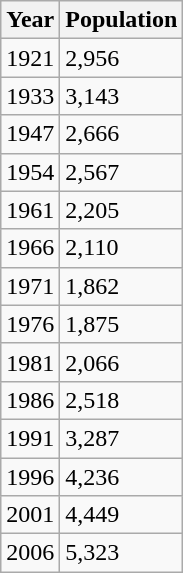<table class="wikitable">
<tr>
<th>Year</th>
<th>Population</th>
</tr>
<tr>
<td>1921</td>
<td>2,956</td>
</tr>
<tr>
<td>1933</td>
<td>3,143</td>
</tr>
<tr>
<td>1947</td>
<td>2,666</td>
</tr>
<tr>
<td>1954</td>
<td>2,567</td>
</tr>
<tr>
<td>1961</td>
<td>2,205</td>
</tr>
<tr>
<td>1966</td>
<td>2,110</td>
</tr>
<tr>
<td>1971</td>
<td>1,862</td>
</tr>
<tr>
<td>1976</td>
<td>1,875</td>
</tr>
<tr>
<td>1981</td>
<td>2,066</td>
</tr>
<tr>
<td>1986</td>
<td>2,518</td>
</tr>
<tr>
<td>1991</td>
<td>3,287</td>
</tr>
<tr>
<td>1996</td>
<td>4,236</td>
</tr>
<tr>
<td>2001</td>
<td>4,449</td>
</tr>
<tr>
<td>2006</td>
<td>5,323</td>
</tr>
</table>
